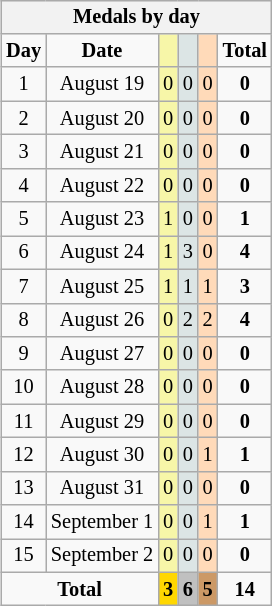<table class=wikitable style="font-size:85%; float:right;text-align:center">
<tr>
<th colspan=7>Medals by day</th>
</tr>
<tr>
<td><strong>Day</strong></td>
<td><strong>Date</strong></td>
<td bgcolor=F7F6A8></td>
<td bgcolor=DCE5E5></td>
<td bgcolor=FFDAB9></td>
<td><strong>Total</strong></td>
</tr>
<tr>
<td>1</td>
<td>August 19</td>
<td bgcolor=F7F6A8>0</td>
<td bgcolor=DCE5E5>0</td>
<td bgcolor=FFDAB9>0</td>
<td><strong>0</strong></td>
</tr>
<tr>
<td>2</td>
<td>August 20</td>
<td bgcolor=F7F6A8>0</td>
<td bgcolor=DCE5E5>0</td>
<td bgcolor=FFDAB9>0</td>
<td><strong>0</strong></td>
</tr>
<tr>
<td>3</td>
<td>August 21</td>
<td bgcolor=F7F6A8>0</td>
<td bgcolor=DCE5E5>0</td>
<td bgcolor=FFDAB9>0</td>
<td><strong>0</strong></td>
</tr>
<tr>
<td>4</td>
<td>August 22</td>
<td bgcolor=F7F6A8>0</td>
<td bgcolor=DCE5E5>0</td>
<td bgcolor=FFDAB9>0</td>
<td><strong>0</strong></td>
</tr>
<tr>
<td>5</td>
<td>August 23</td>
<td bgcolor=F7F6A8>1</td>
<td bgcolor=DCE5E5>0</td>
<td bgcolor=FFDAB9>0</td>
<td><strong>1</strong></td>
</tr>
<tr>
<td>6</td>
<td>August 24</td>
<td bgcolor=F7F6A8>1</td>
<td bgcolor=DCE5E5>3</td>
<td bgcolor=FFDAB9>0</td>
<td><strong>4</strong></td>
</tr>
<tr>
<td>7</td>
<td>August 25</td>
<td bgcolor=F7F6A8>1</td>
<td bgcolor=DCE5E5>1</td>
<td bgcolor=FFDAB9>1</td>
<td><strong>3</strong></td>
</tr>
<tr>
<td>8</td>
<td>August 26</td>
<td bgcolor=F7F6A8>0</td>
<td bgcolor=DCE5E5>2</td>
<td bgcolor=FFDAB9>2</td>
<td><strong>4</strong></td>
</tr>
<tr>
<td>9</td>
<td>August 27</td>
<td bgcolor=F7F6A8>0</td>
<td bgcolor=DCE5E5>0</td>
<td bgcolor=FFDAB9>0</td>
<td><strong>0</strong></td>
</tr>
<tr>
<td>10</td>
<td>August 28</td>
<td bgcolor=F7F6A8>0</td>
<td bgcolor=DCE5E5>0</td>
<td bgcolor=FFDAB9>0</td>
<td><strong>0</strong></td>
</tr>
<tr>
<td>11</td>
<td>August 29</td>
<td bgcolor=F7F6A8>0</td>
<td bgcolor=DCE5E5>0</td>
<td bgcolor=FFDAB9>0</td>
<td><strong>0</strong></td>
</tr>
<tr>
<td>12</td>
<td>August 30</td>
<td bgcolor=F7F6A8>0</td>
<td bgcolor=DCE5E5>0</td>
<td bgcolor=FFDAB9>1</td>
<td><strong>1</strong></td>
</tr>
<tr>
<td>13</td>
<td>August 31</td>
<td bgcolor=F7F6A8>0</td>
<td bgcolor=DCE5E5>0</td>
<td bgcolor=FFDAB9>0</td>
<td><strong>0</strong></td>
</tr>
<tr>
<td>14</td>
<td>September 1</td>
<td bgcolor=F7F6A8>0</td>
<td bgcolor=DCE5E5>0</td>
<td bgcolor=FFDAB9>1</td>
<td><strong>1</strong></td>
</tr>
<tr>
<td>15</td>
<td>September 2</td>
<td bgcolor=F7F6A8>0</td>
<td bgcolor=DCE5E5>0</td>
<td bgcolor=FFDAB9>0</td>
<td><strong>0</strong></td>
</tr>
<tr>
<td colspan=2><strong>Total</strong></td>
<td style="background:gold;"><strong>3</strong></td>
<td style="background:silver;"><strong>6</strong></td>
<td style="background:#c96;"><strong>5</strong></td>
<td><strong>14</strong></td>
</tr>
</table>
